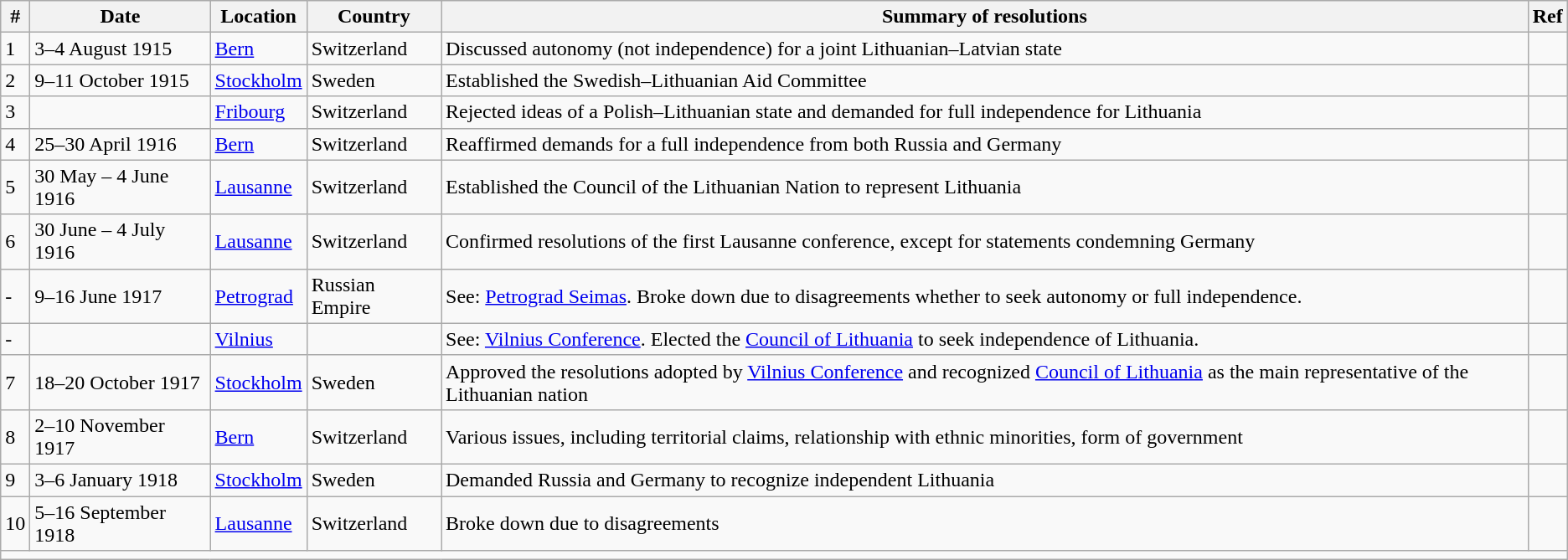<table class="wikitable sortable">
<tr>
<th>#</th>
<th>Date</th>
<th>Location</th>
<th>Country</th>
<th>Summary of resolutions</th>
<th>Ref</th>
</tr>
<tr>
<td>1</td>
<td data-sort-value="1915-08-03">3–4 August 1915</td>
<td><a href='#'>Bern</a></td>
<td>Switzerland</td>
<td>Discussed autonomy (not independence) for a joint Lithuanian–Latvian state</td>
<td></td>
</tr>
<tr>
<td>2</td>
<td data-sort-value="1915-10-09">9–11 October 1915</td>
<td><a href='#'>Stockholm</a></td>
<td>Sweden</td>
<td>Established the Swedish–Lithuanian Aid Committee</td>
<td></td>
</tr>
<tr>
<td>3</td>
<td data-sort-value="1916-02-12"></td>
<td><a href='#'>Fribourg</a></td>
<td>Switzerland</td>
<td>Rejected ideas of a Polish–Lithuanian state and demanded for full independence for Lithuania</td>
<td></td>
</tr>
<tr>
<td>4</td>
<td data-sort-value="1916-04-25">25–30 April 1916</td>
<td><a href='#'>Bern</a></td>
<td>Switzerland</td>
<td>Reaffirmed demands for a full independence from both Russia and Germany</td>
<td></td>
</tr>
<tr>
<td>5</td>
<td data-sort-value="1916-05-30">30 May – 4 June 1916</td>
<td><a href='#'>Lausanne</a></td>
<td>Switzerland</td>
<td>Established the Council of the Lithuanian Nation to represent Lithuania</td>
<td></td>
</tr>
<tr>
<td>6</td>
<td data-sort-value="1916-06-30">30 June – 4 July 1916</td>
<td><a href='#'>Lausanne</a></td>
<td>Switzerland</td>
<td>Confirmed resolutions of the first Lausanne conference, except for statements condemning Germany</td>
<td></td>
</tr>
<tr>
<td>-</td>
<td data-sort-value="1917-06-09">9–16 June 1917</td>
<td><a href='#'>Petrograd</a></td>
<td>Russian Empire</td>
<td>See: <a href='#'>Petrograd Seimas</a>. Broke down due to disagreements whether to seek autonomy or full independence.</td>
<td> </td>
</tr>
<tr>
<td>-</td>
<td data-sort-value="1917-09-18"></td>
<td><a href='#'>Vilnius</a></td>
<td></td>
<td>See: <a href='#'>Vilnius Conference</a>. Elected the <a href='#'>Council of Lithuania</a> to seek independence of Lithuania.</td>
<td> </td>
</tr>
<tr>
<td>7</td>
<td data-sort-value="1917-10-18">18–20 October 1917</td>
<td><a href='#'>Stockholm</a></td>
<td>Sweden</td>
<td>Approved the resolutions adopted by <a href='#'>Vilnius Conference</a> and recognized <a href='#'>Council of Lithuania</a> as the main representative of the Lithuanian nation</td>
<td></td>
</tr>
<tr>
<td>8</td>
<td data-sort-value="1917-11-02">2–10 November 1917</td>
<td><a href='#'>Bern</a></td>
<td>Switzerland</td>
<td>Various issues, including territorial claims, relationship with ethnic minorities, form of government</td>
<td></td>
</tr>
<tr>
<td>9</td>
<td data-sort-value="1918-01-03">3–6 January 1918</td>
<td><a href='#'>Stockholm</a></td>
<td>Sweden</td>
<td>Demanded Russia and Germany to recognize independent Lithuania</td>
<td></td>
</tr>
<tr>
<td>10</td>
<td data-sort-value="1918-09-05">5–16 September 1918</td>
<td><a href='#'>Lausanne</a></td>
<td>Switzerland</td>
<td>Broke down due to disagreements</td>
<td></td>
</tr>
<tr class="sortbottom">
<td colspan=6></td>
</tr>
</table>
